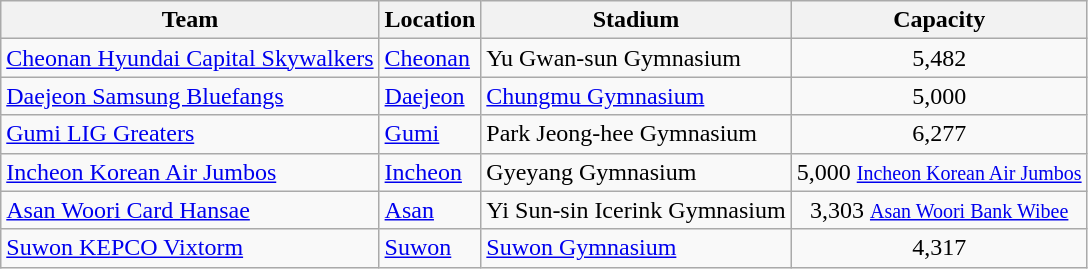<table class="wikitable sortable" style="text-align: left;">
<tr>
<th>Team</th>
<th>Location</th>
<th>Stadium</th>
<th>Capacity</th>
</tr>
<tr>
<td><a href='#'>Cheonan Hyundai Capital Skywalkers</a></td>
<td><a href='#'>Cheonan</a></td>
<td>Yu Gwan-sun Gymnasium</td>
<td align="center">5,482 <small> </small></td>
</tr>
<tr>
<td><a href='#'>Daejeon Samsung Bluefangs</a></td>
<td><a href='#'>Daejeon</a></td>
<td><a href='#'>Chungmu Gymnasium</a></td>
<td align="center">5,000 <small> </small></td>
</tr>
<tr>
<td><a href='#'>Gumi LIG Greaters</a></td>
<td><a href='#'>Gumi</a></td>
<td>Park Jeong-hee Gymnasium</td>
<td align="center">6,277</td>
</tr>
<tr>
<td><a href='#'>Incheon Korean Air Jumbos</a></td>
<td><a href='#'>Incheon</a></td>
<td>Gyeyang Gymnasium</td>
<td align="center">5,000 <small> <a href='#'>Incheon Korean Air Jumbos</a> </small></td>
</tr>
<tr>
<td><a href='#'>Asan Woori Card Hansae</a></td>
<td><a href='#'>Asan</a></td>
<td>Yi Sun-sin Icerink Gymnasium</td>
<td align="center">3,303 <small> <a href='#'>Asan Woori Bank Wibee</a></small></td>
</tr>
<tr>
<td><a href='#'>Suwon KEPCO Vixtorm</a></td>
<td><a href='#'>Suwon</a></td>
<td><a href='#'>Suwon Gymnasium</a></td>
<td align="center">4,317 <small> </small></td>
</tr>
</table>
